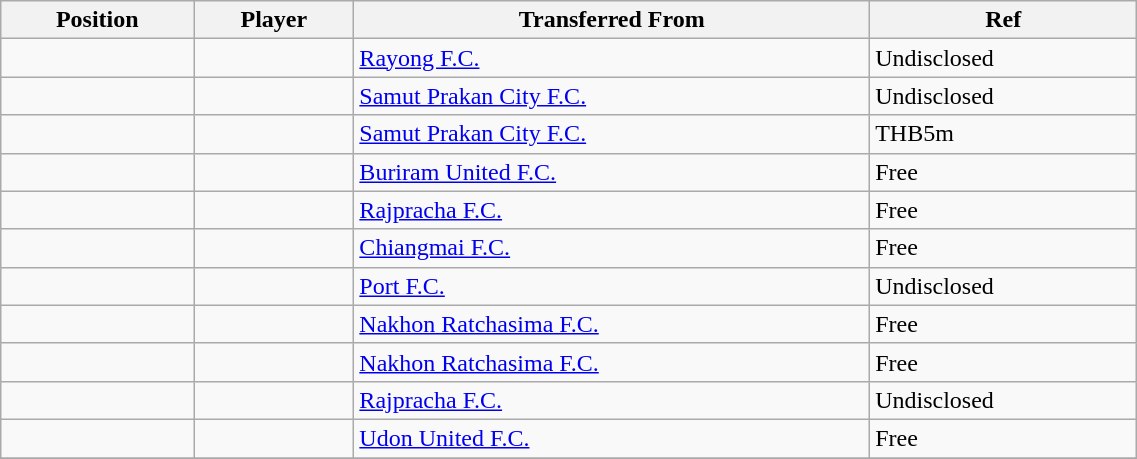<table class="wikitable sortable" style="width:60%; text-align:center; font-size:100%; text-align:left;">
<tr>
<th>Position</th>
<th>Player</th>
<th>Transferred From</th>
<th>Ref</th>
</tr>
<tr>
<td></td>
<td></td>
<td> <a href='#'>Rayong F.C.</a></td>
<td>Undisclosed </td>
</tr>
<tr>
<td></td>
<td></td>
<td> <a href='#'>Samut Prakan City F.C.</a></td>
<td>Undisclosed </td>
</tr>
<tr>
<td></td>
<td></td>
<td> <a href='#'>Samut Prakan City F.C.</a></td>
<td>THB5m </td>
</tr>
<tr>
<td></td>
<td></td>
<td> <a href='#'>Buriram United F.C.</a></td>
<td>Free </td>
</tr>
<tr>
<td></td>
<td></td>
<td> <a href='#'>Rajpracha F.C.</a></td>
<td>Free </td>
</tr>
<tr>
<td></td>
<td></td>
<td> <a href='#'>Chiangmai F.C.</a></td>
<td>Free </td>
</tr>
<tr>
<td></td>
<td></td>
<td> <a href='#'>Port F.C.</a></td>
<td>Undisclosed </td>
</tr>
<tr>
<td></td>
<td></td>
<td> <a href='#'>Nakhon Ratchasima F.C.</a></td>
<td>Free </td>
</tr>
<tr>
<td></td>
<td></td>
<td> <a href='#'>Nakhon Ratchasima F.C.</a></td>
<td>Free </td>
</tr>
<tr>
<td></td>
<td></td>
<td> <a href='#'>Rajpracha F.C.</a></td>
<td>Undisclosed</td>
</tr>
<tr>
<td></td>
<td></td>
<td> <a href='#'>Udon United F.C.</a></td>
<td>Free</td>
</tr>
<tr>
</tr>
</table>
